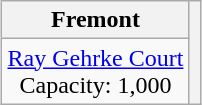<table class="wikitable" style="margin:1em auto; text-align:center;">
<tr>
<th style="border-left:none; border-right;">Fremont</th>
<th rowspan="6"></th>
</tr>
<tr>
<td><a href='#'>Ray Gehrke Court</a><br>Capacity: 1,000</td>
</tr>
</table>
